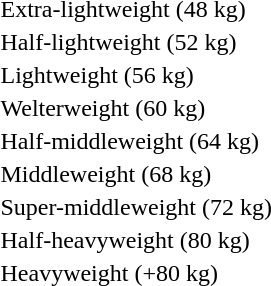<table>
<tr>
<td rowspan=2>Extra-lightweight (48 kg)<br></td>
<td rowspan=2></td>
<td rowspan=2></td>
<td></td>
</tr>
<tr>
<td></td>
</tr>
<tr>
<td rowspan=2>Half-lightweight (52 kg)<br></td>
<td rowspan=2></td>
<td rowspan=2></td>
<td></td>
</tr>
<tr>
<td></td>
</tr>
<tr>
<td rowspan=2>Lightweight (56 kg)<br></td>
<td rowspan=2></td>
<td rowspan=2></td>
<td></td>
</tr>
<tr>
<td></td>
</tr>
<tr>
<td rowspan=2>Welterweight (60 kg)<br></td>
<td rowspan=2></td>
<td rowspan=2></td>
<td></td>
</tr>
<tr>
<td></td>
</tr>
<tr>
<td rowspan=2>Half-middleweight (64 kg)<br></td>
<td rowspan=2></td>
<td rowspan=2></td>
<td></td>
</tr>
<tr>
<td></td>
</tr>
<tr>
<td rowspan=2>Middleweight (68 kg)<br></td>
<td rowspan=2></td>
<td rowspan=2></td>
<td></td>
</tr>
<tr>
<td></td>
</tr>
<tr>
<td rowspan=2>Super-middleweight (72 kg)<br></td>
<td rowspan=2></td>
<td rowspan=2></td>
<td></td>
</tr>
<tr>
<td></td>
</tr>
<tr>
<td rowspan=2>Half-heavyweight (80 kg)<br></td>
<td rowspan=2></td>
<td rowspan=2></td>
<td></td>
</tr>
<tr>
<td></td>
</tr>
<tr>
<td rowspan=2>Heavyweight (+80 kg)<br></td>
<td rowspan=2></td>
<td rowspan=2></td>
<td></td>
</tr>
<tr>
<td></td>
</tr>
</table>
